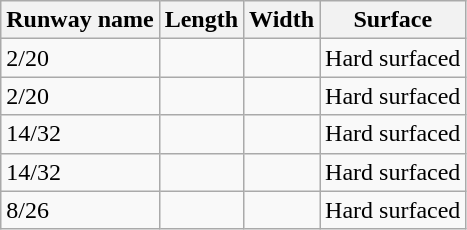<table class="wikitable">
<tr>
<th>Runway name</th>
<th>Length</th>
<th>Width</th>
<th>Surface</th>
</tr>
<tr>
<td>2/20</td>
<td></td>
<td></td>
<td>Hard surfaced</td>
</tr>
<tr>
<td>2/20</td>
<td></td>
<td></td>
<td>Hard surfaced</td>
</tr>
<tr>
<td>14/32</td>
<td></td>
<td></td>
<td>Hard surfaced</td>
</tr>
<tr>
<td>14/32</td>
<td></td>
<td></td>
<td>Hard surfaced</td>
</tr>
<tr>
<td>8/26</td>
<td></td>
<td></td>
<td>Hard surfaced</td>
</tr>
</table>
